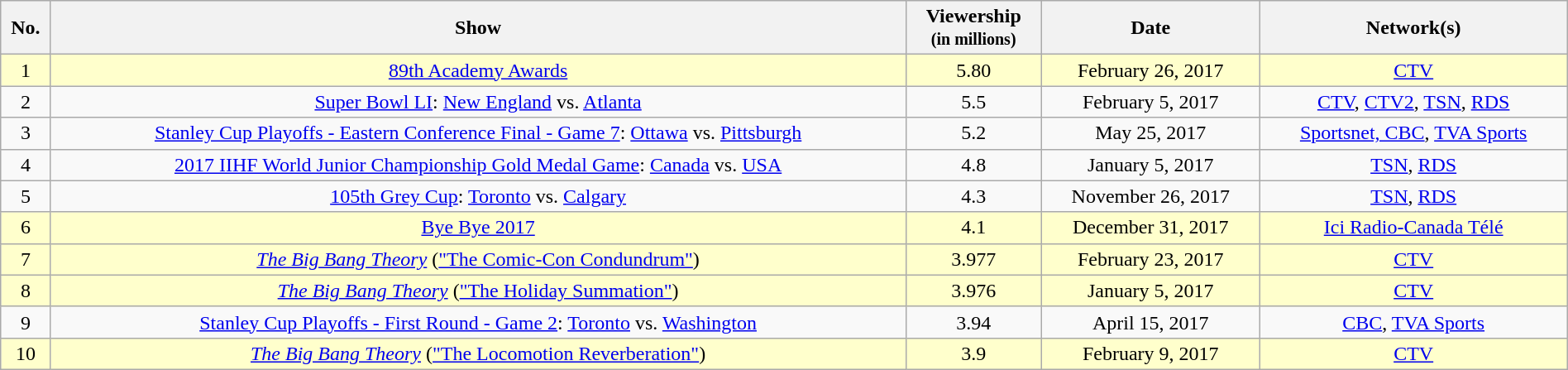<table class="wikitable sortable" style="width:100%; text-align:center;">
<tr>
<th><abbr>No.</abbr></th>
<th>Show</th>
<th>Viewership<br><small>(in millions)</small></th>
<th>Date</th>
<th>Network(s)</th>
</tr>
<tr style="background:#ffc;">
<td>1</td>
<td><a href='#'>89th Academy Awards</a></td>
<td>5.80</td>
<td>February 26, 2017</td>
<td><a href='#'>CTV</a></td>
</tr>
<tr>
<td>2</td>
<td><a href='#'>Super Bowl LI</a>: <a href='#'>New England</a> vs. <a href='#'>Atlanta</a></td>
<td>5.5 </td>
<td>February 5, 2017</td>
<td><a href='#'>CTV</a>, <a href='#'>CTV2</a>, <a href='#'>TSN</a>, <a href='#'>RDS</a></td>
</tr>
<tr>
<td>3</td>
<td><a href='#'>Stanley Cup Playoffs - Eastern Conference Final - Game 7</a>: <a href='#'>Ottawa</a> vs. <a href='#'>Pittsburgh</a></td>
<td>5.2</td>
<td>May 25, 2017</td>
<td><a href='#'>Sportsnet, CBC</a>, <a href='#'>TVA Sports</a></td>
</tr>
<tr>
<td>4</td>
<td><a href='#'>2017 IIHF World Junior Championship Gold Medal Game</a>: <a href='#'>Canada</a> vs. <a href='#'>USA</a></td>
<td>4.8</td>
<td>January 5, 2017</td>
<td><a href='#'>TSN</a>, <a href='#'>RDS</a></td>
</tr>
<tr>
<td>5</td>
<td><a href='#'>105th Grey Cup</a>: <a href='#'>Toronto</a> vs. <a href='#'>Calgary</a></td>
<td>4.3</td>
<td>November 26, 2017</td>
<td><a href='#'>TSN</a>, <a href='#'>RDS</a></td>
</tr>
<tr style="background:#ffc;">
<td>6</td>
<td><a href='#'>Bye Bye 2017</a></td>
<td>4.1</td>
<td>December 31, 2017</td>
<td><a href='#'>Ici Radio-Canada Télé</a></td>
</tr>
<tr style="background:#ffc;">
<td>7</td>
<td><em><a href='#'>The Big Bang Theory</a></em> (<a href='#'>"The Comic-Con Condundrum"</a>)</td>
<td>3.977</td>
<td>February 23, 2017</td>
<td><a href='#'>CTV</a></td>
</tr>
<tr style="background:#ffc;">
<td>8</td>
<td><em><a href='#'>The Big Bang Theory</a></em> (<a href='#'>"The Holiday Summation"</a>)</td>
<td>3.976</td>
<td>January 5, 2017</td>
<td><a href='#'>CTV</a></td>
</tr>
<tr>
<td>9</td>
<td><a href='#'>Stanley Cup Playoffs - First Round - Game 2</a>: <a href='#'>Toronto</a> vs. <a href='#'>Washington</a></td>
<td>3.94</td>
<td>April 15, 2017</td>
<td><a href='#'>CBC</a>, <a href='#'>TVA Sports</a></td>
</tr>
<tr style="background:#ffc;">
<td>10</td>
<td><em><a href='#'>The Big Bang Theory</a></em> (<a href='#'>"The Locomotion Reverberation"</a>)</td>
<td>3.9</td>
<td>February 9, 2017</td>
<td><a href='#'>CTV</a></td>
</tr>
</table>
